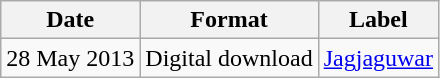<table class=wikitable>
<tr>
<th>Date</th>
<th>Format</th>
<th>Label</th>
</tr>
<tr>
<td>28 May 2013</td>
<td>Digital download</td>
<td><a href='#'>Jagjaguwar</a></td>
</tr>
</table>
